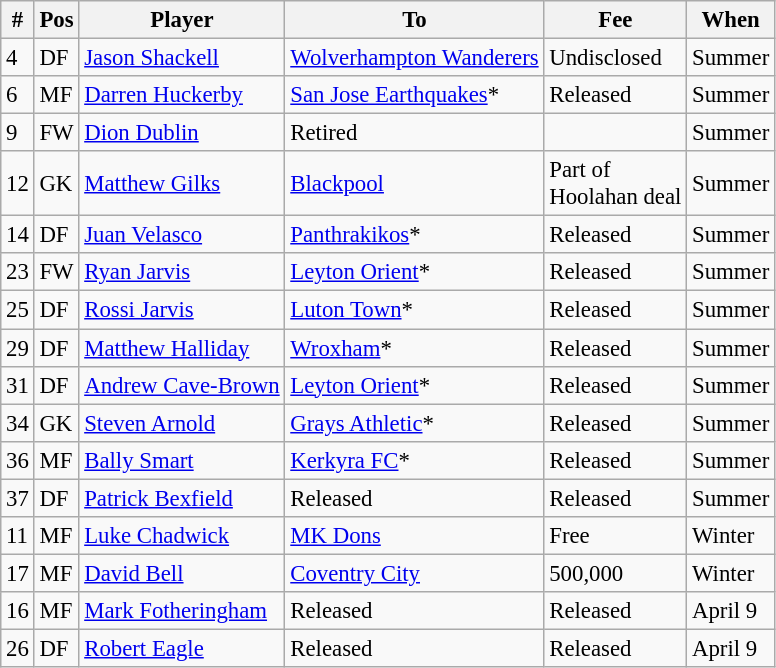<table class="wikitable" style="text-align:center; font-size:95%; text-align:left">
<tr>
<th>#</th>
<th>Pos</th>
<th>Player</th>
<th>To</th>
<th>Fee</th>
<th>When</th>
</tr>
<tr --->
<td>4</td>
<td>DF</td>
<td> <a href='#'>Jason Shackell</a></td>
<td><a href='#'>Wolverhampton Wanderers</a></td>
<td>Undisclosed</td>
<td>Summer</td>
</tr>
<tr --->
<td>6</td>
<td>MF</td>
<td> <a href='#'>Darren Huckerby</a></td>
<td><a href='#'>San Jose Earthquakes</a>*</td>
<td>Released</td>
<td>Summer</td>
</tr>
<tr --->
<td>9</td>
<td>FW</td>
<td> <a href='#'>Dion Dublin</a></td>
<td>Retired</td>
<td></td>
<td>Summer</td>
</tr>
<tr --->
<td>12</td>
<td>GK</td>
<td> <a href='#'>Matthew Gilks</a></td>
<td><a href='#'>Blackpool</a></td>
<td>Part of<br>Hoolahan deal</td>
<td>Summer</td>
</tr>
<tr --->
<td>14</td>
<td>DF</td>
<td> <a href='#'>Juan Velasco</a></td>
<td><a href='#'>Panthrakikos</a>*</td>
<td>Released</td>
<td>Summer</td>
</tr>
<tr --->
<td>23</td>
<td>FW</td>
<td> <a href='#'>Ryan Jarvis</a></td>
<td><a href='#'>Leyton Orient</a>*</td>
<td>Released</td>
<td>Summer</td>
</tr>
<tr --->
<td>25</td>
<td>DF</td>
<td> <a href='#'>Rossi Jarvis</a></td>
<td><a href='#'>Luton Town</a>*</td>
<td>Released</td>
<td>Summer</td>
</tr>
<tr --->
<td>29</td>
<td>DF</td>
<td> <a href='#'>Matthew Halliday</a></td>
<td><a href='#'>Wroxham</a>*</td>
<td>Released</td>
<td>Summer</td>
</tr>
<tr --->
<td>31</td>
<td>DF</td>
<td> <a href='#'>Andrew Cave-Brown</a></td>
<td><a href='#'>Leyton Orient</a>*</td>
<td>Released</td>
<td>Summer</td>
</tr>
<tr --->
<td>34</td>
<td>GK</td>
<td> <a href='#'>Steven Arnold</a></td>
<td><a href='#'>Grays Athletic</a>*</td>
<td>Released</td>
<td>Summer</td>
</tr>
<tr --->
<td>36</td>
<td>MF</td>
<td> <a href='#'>Bally Smart</a></td>
<td><a href='#'>Kerkyra FC</a>*</td>
<td>Released</td>
<td>Summer</td>
</tr>
<tr --->
<td>37</td>
<td>DF</td>
<td> <a href='#'>Patrick Bexfield</a></td>
<td>Released</td>
<td>Released</td>
<td>Summer</td>
</tr>
<tr --->
<td>11</td>
<td>MF</td>
<td> <a href='#'>Luke Chadwick</a></td>
<td><a href='#'>MK Dons</a></td>
<td>Free</td>
<td>Winter</td>
</tr>
<tr --->
<td>17</td>
<td>MF</td>
<td> <a href='#'>David Bell</a></td>
<td><a href='#'>Coventry City</a></td>
<td>500,000</td>
<td>Winter</td>
</tr>
<tr --->
<td>16</td>
<td>MF</td>
<td> <a href='#'>Mark Fotheringham</a></td>
<td>Released</td>
<td>Released</td>
<td>April 9</td>
</tr>
<tr --->
<td>26</td>
<td>DF</td>
<td> <a href='#'>Robert Eagle</a></td>
<td>Released</td>
<td>Released</td>
<td>April 9</td>
</tr>
</table>
